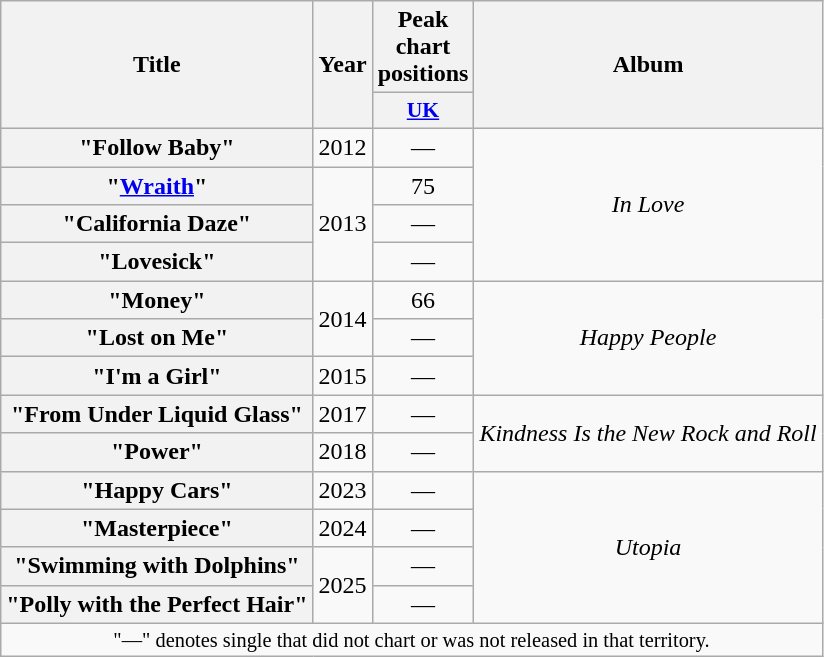<table class="wikitable plainrowheaders" style="text-align:center;">
<tr>
<th scope="col" rowspan="2">Title</th>
<th scope="col" rowspan="2">Year</th>
<th scope="col" colspan="1">Peak chart positions</th>
<th scope="col" rowspan="2">Album</th>
</tr>
<tr>
<th scope="col" style="width:3em;font-size:90%;"><a href='#'>UK</a><br></th>
</tr>
<tr>
<th scope="row">"Follow Baby"</th>
<td>2012</td>
<td>—</td>
<td rowspan="4"><em>In Love</em></td>
</tr>
<tr>
<th scope="row">"<a href='#'>Wraith</a>"</th>
<td rowspan="3">2013</td>
<td>75</td>
</tr>
<tr>
<th scope="row">"California Daze"</th>
<td>—</td>
</tr>
<tr>
<th scope="row">"Lovesick"</th>
<td>—</td>
</tr>
<tr>
<th scope="row">"Money"</th>
<td rowspan="2">2014</td>
<td>66</td>
<td rowspan="3"><em>Happy People</em></td>
</tr>
<tr>
<th scope="row">"Lost on Me"</th>
<td>—</td>
</tr>
<tr>
<th scope="row">"I'm a Girl"</th>
<td>2015</td>
<td>—</td>
</tr>
<tr>
<th scope="row">"From Under Liquid Glass"</th>
<td>2017</td>
<td>—</td>
<td rowspan="2"><em>Kindness Is the New Rock and Roll</em></td>
</tr>
<tr>
<th scope="row">"Power"</th>
<td>2018</td>
<td>—</td>
</tr>
<tr>
<th scope="row">"Happy Cars"</th>
<td>2023</td>
<td>—</td>
<td rowspan="4"><em>Utopia</em></td>
</tr>
<tr>
<th scope="row">"Masterpiece"</th>
<td>2024</td>
<td>—</td>
</tr>
<tr>
<th scope="row">"Swimming with Dolphins"</th>
<td rowspan="2">2025</td>
<td>—</td>
</tr>
<tr>
<th scope="row">"Polly with the Perfect Hair"</th>
<td>—</td>
</tr>
<tr>
<td colspan="4" style="font-size:85%;">"—" denotes single that did not chart or was not released in that territory.</td>
</tr>
</table>
